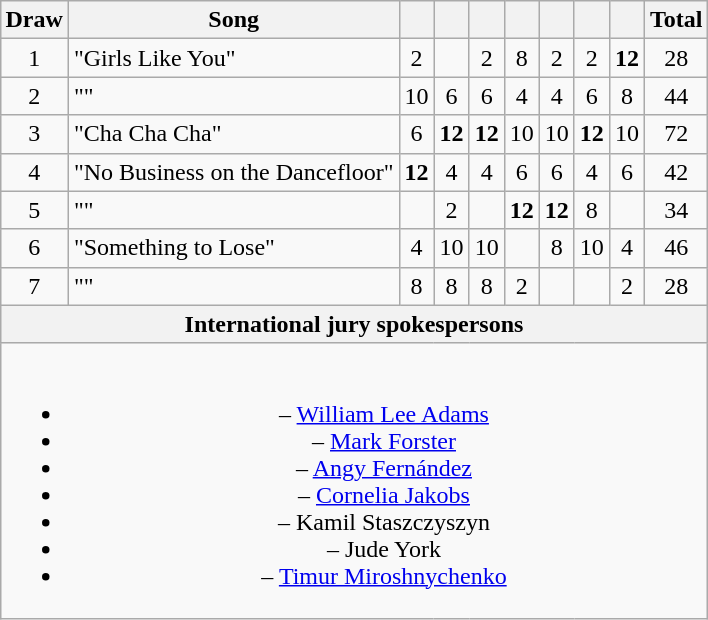<table class="wikitable collapsible" style="margin: 1em auto 1em auto; text-align:center;">
<tr>
<th>Draw</th>
<th>Song</th>
<th><br></th>
<th><br></th>
<th><br></th>
<th><br></th>
<th><br></th>
<th><br></th>
<th><br></th>
<th>Total</th>
</tr>
<tr>
<td>1</td>
<td align="left">"Girls Like You"</td>
<td>2</td>
<td></td>
<td>2</td>
<td>8</td>
<td>2</td>
<td>2</td>
<td><strong>12</strong></td>
<td>28</td>
</tr>
<tr>
<td>2</td>
<td align="left">""</td>
<td>10</td>
<td>6</td>
<td>6</td>
<td>4</td>
<td>4</td>
<td>6</td>
<td>8</td>
<td>44</td>
</tr>
<tr>
<td>3</td>
<td align="left">"Cha Cha Cha"</td>
<td>6</td>
<td><strong>12</strong></td>
<td><strong>12</strong></td>
<td>10</td>
<td>10</td>
<td><strong>12</strong></td>
<td>10</td>
<td>72</td>
</tr>
<tr>
<td>4</td>
<td align="left">"No Business on the Dancefloor"</td>
<td><strong>12</strong></td>
<td>4</td>
<td>4</td>
<td>6</td>
<td>6</td>
<td>4</td>
<td>6</td>
<td>42</td>
</tr>
<tr>
<td>5</td>
<td align="left">""</td>
<td></td>
<td>2</td>
<td></td>
<td><strong>12</strong></td>
<td><strong>12</strong></td>
<td>8</td>
<td></td>
<td>34</td>
</tr>
<tr>
<td>6</td>
<td align="left">"Something to Lose"</td>
<td>4</td>
<td>10</td>
<td>10</td>
<td></td>
<td>8</td>
<td>10</td>
<td>4</td>
<td>46</td>
</tr>
<tr>
<td>7</td>
<td align="left">""</td>
<td>8</td>
<td>8</td>
<td>8</td>
<td>2</td>
<td></td>
<td></td>
<td>2</td>
<td>28</td>
</tr>
<tr>
<th colspan="10">International jury spokespersons</th>
</tr>
<tr>
<td colspan="10"><br><ul><li>  – <a href='#'>William Lee Adams</a></li><li>  – <a href='#'>Mark Forster</a></li><li>  – <a href='#'>Angy Fernández</a></li><li>  – <a href='#'>Cornelia Jakobs</a></li><li>  – Kamil Staszczyszyn</li><li>  – Jude York</li><li>  – <a href='#'>Timur Miroshnychenko</a></li></ul></td>
</tr>
</table>
